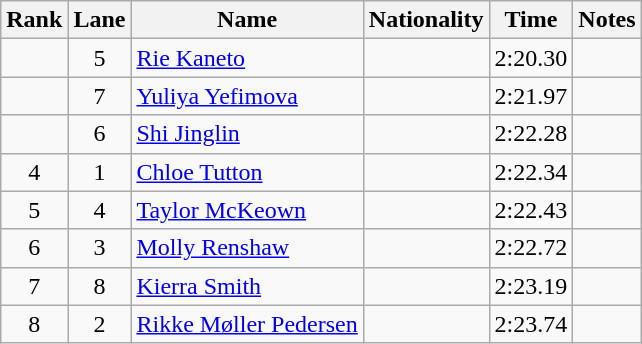<table class="wikitable sortable" style="text-align:center">
<tr>
<th>Rank</th>
<th>Lane</th>
<th>Name</th>
<th>Nationality</th>
<th>Time</th>
<th>Notes</th>
</tr>
<tr>
<td></td>
<td>5</td>
<td align=left><a href='#'>Rie Kaneto</a></td>
<td align=left></td>
<td>2:20.30</td>
<td></td>
</tr>
<tr>
<td></td>
<td>7</td>
<td align=left><a href='#'>Yuliya Yefimova</a></td>
<td align=left></td>
<td>2:21.97</td>
<td></td>
</tr>
<tr>
<td></td>
<td>6</td>
<td align=left><a href='#'>Shi Jinglin</a></td>
<td align=left></td>
<td>2:22.28</td>
<td></td>
</tr>
<tr>
<td>4</td>
<td>1</td>
<td align=left><a href='#'>Chloe Tutton</a></td>
<td align=left></td>
<td>2:22.34</td>
<td></td>
</tr>
<tr>
<td>5</td>
<td>4</td>
<td align=left><a href='#'>Taylor McKeown</a></td>
<td align=left></td>
<td>2:22.43</td>
<td></td>
</tr>
<tr>
<td>6</td>
<td>3</td>
<td align=left><a href='#'>Molly Renshaw</a></td>
<td align=left></td>
<td>2:22.72</td>
<td></td>
</tr>
<tr>
<td>7</td>
<td>8</td>
<td align=left><a href='#'>Kierra Smith</a></td>
<td align=left></td>
<td>2:23.19</td>
<td></td>
</tr>
<tr>
<td>8</td>
<td>2</td>
<td align=left><a href='#'>Rikke Møller Pedersen</a></td>
<td align=left></td>
<td>2:23.74</td>
<td></td>
</tr>
</table>
